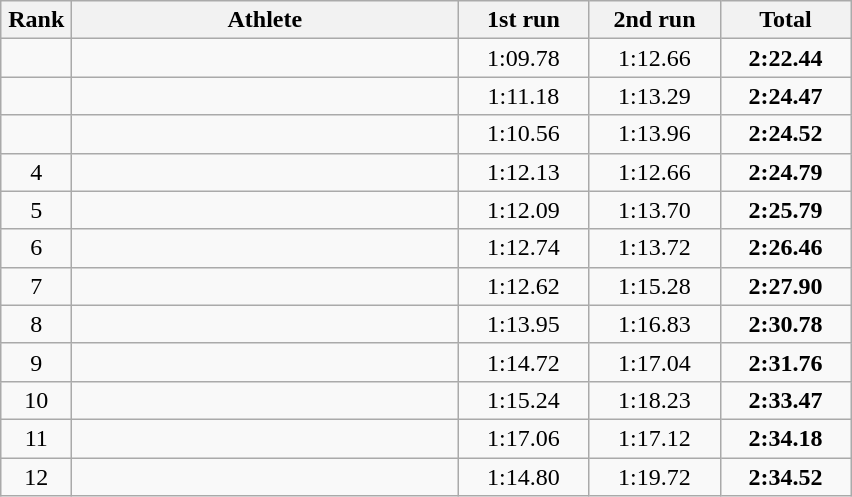<table class=wikitable style="text-align:center">
<tr>
<th width=40>Rank</th>
<th width=250>Athlete</th>
<th width=80>1st run</th>
<th width=80>2nd run</th>
<th width=80>Total</th>
</tr>
<tr>
<td></td>
<td align=left></td>
<td>1:09.78</td>
<td>1:12.66</td>
<td><strong>2:22.44</strong></td>
</tr>
<tr>
<td></td>
<td align=left></td>
<td>1:11.18</td>
<td>1:13.29</td>
<td><strong>2:24.47</strong></td>
</tr>
<tr>
<td></td>
<td align=left></td>
<td>1:10.56</td>
<td>1:13.96</td>
<td><strong>2:24.52</strong></td>
</tr>
<tr>
<td>4</td>
<td align=left></td>
<td>1:12.13</td>
<td>1:12.66</td>
<td><strong>2:24.79</strong></td>
</tr>
<tr>
<td>5</td>
<td align=left></td>
<td>1:12.09</td>
<td>1:13.70</td>
<td><strong>2:25.79</strong></td>
</tr>
<tr>
<td>6</td>
<td align=left></td>
<td>1:12.74</td>
<td>1:13.72</td>
<td><strong>2:26.46</strong></td>
</tr>
<tr>
<td>7</td>
<td align=left></td>
<td>1:12.62</td>
<td>1:15.28</td>
<td><strong>2:27.90</strong></td>
</tr>
<tr>
<td>8</td>
<td align=left></td>
<td>1:13.95</td>
<td>1:16.83</td>
<td><strong>2:30.78</strong></td>
</tr>
<tr>
<td>9</td>
<td align=left></td>
<td>1:14.72</td>
<td>1:17.04</td>
<td><strong>2:31.76</strong></td>
</tr>
<tr>
<td>10</td>
<td align=left></td>
<td>1:15.24</td>
<td>1:18.23</td>
<td><strong>2:33.47</strong></td>
</tr>
<tr>
<td>11</td>
<td align=left></td>
<td>1:17.06</td>
<td>1:17.12</td>
<td><strong>2:34.18</strong></td>
</tr>
<tr>
<td>12</td>
<td align=left></td>
<td>1:14.80</td>
<td>1:19.72</td>
<td><strong>2:34.52</strong></td>
</tr>
</table>
